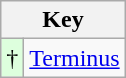<table class="wikitable">
<tr>
<th colspan=2>Key</th>
</tr>
<tr>
<td style="background-color:#ddffdd">†</td>
<td><a href='#'>Terminus</a></td>
</tr>
</table>
